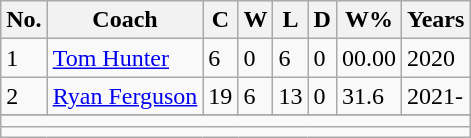<table class="wikitable sortable">
<tr>
<th><strong>No.</strong></th>
<th><strong>Coach</strong></th>
<th><strong>C</strong></th>
<th><strong>W</strong></th>
<th><strong>L</strong></th>
<th><strong>D</strong></th>
<th><strong>W%</strong></th>
<th><strong>Years</strong></th>
</tr>
<tr>
<td>1</td>
<td><a href='#'>Tom Hunter</a></td>
<td>6</td>
<td>0</td>
<td>6</td>
<td>0</td>
<td>00.00</td>
<td>2020</td>
</tr>
<tr>
<td>2</td>
<td><a href='#'>Ryan Ferguson</a></td>
<td>19</td>
<td>6</td>
<td>13</td>
<td>0</td>
<td>31.6</td>
<td>2021-</td>
</tr>
<tr>
</tr>
<tr class="sortbottom">
<td colspan=8;></td>
</tr>
<tr class="sortbottom">
<td colspan=8;></td>
</tr>
</table>
